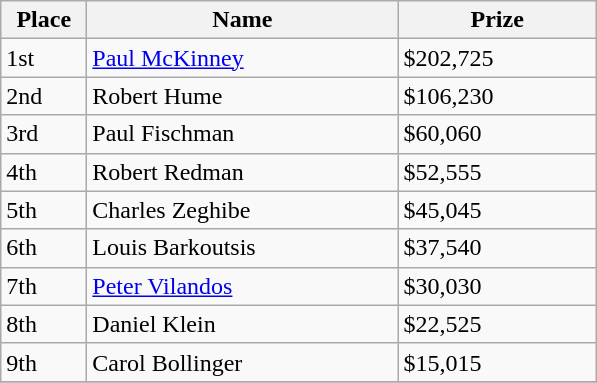<table class="wikitable">
<tr>
<th width="50">Place</th>
<th width="200">Name</th>
<th width="125">Prize</th>
</tr>
<tr>
<td>1st</td>
<td><a href='#'>Paul McKinney</a></td>
<td>$202,725</td>
</tr>
<tr>
<td>2nd</td>
<td>Robert Hume</td>
<td>$106,230</td>
</tr>
<tr>
<td>3rd</td>
<td>Paul Fischman</td>
<td>$60,060</td>
</tr>
<tr>
<td>4th</td>
<td>Robert Redman</td>
<td>$52,555</td>
</tr>
<tr>
<td>5th</td>
<td>Charles Zeghibe</td>
<td>$45,045</td>
</tr>
<tr>
<td>6th</td>
<td>Louis Barkoutsis</td>
<td>$37,540</td>
</tr>
<tr>
<td>7th</td>
<td><a href='#'>Peter Vilandos</a></td>
<td>$30,030</td>
</tr>
<tr>
<td>8th</td>
<td>Daniel Klein</td>
<td>$22,525</td>
</tr>
<tr>
<td>9th</td>
<td>Carol Bollinger</td>
<td>$15,015</td>
</tr>
<tr>
</tr>
</table>
